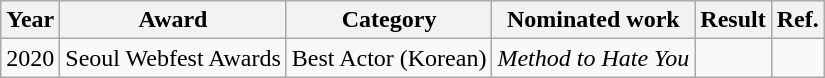<table class="wikitable" style="text-align:center">
<tr>
<th>Year</th>
<th>Award</th>
<th>Category</th>
<th>Nominated work</th>
<th>Result</th>
<th>Ref.</th>
</tr>
<tr>
<td>2020</td>
<td>Seoul Webfest Awards</td>
<td>Best Actor (Korean)</td>
<td><em>Method to Hate You</em></td>
<td></td>
<td></td>
</tr>
</table>
